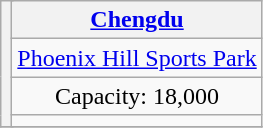<table class="wikitable" style="text-align:center">
<tr>
<th rowspan="4" colspan="2"></th>
<th><a href='#'>Chengdu</a></th>
</tr>
<tr>
<td><a href='#'>Phoenix Hill Sports Park</a></td>
</tr>
<tr>
<td>Capacity: 18,000</td>
</tr>
<tr>
<td></td>
</tr>
<tr>
</tr>
</table>
